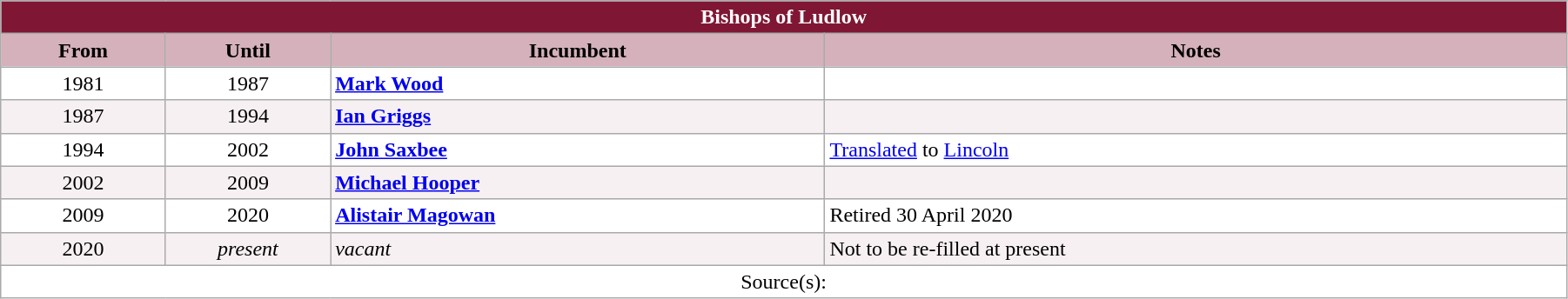<table class="wikitable" style="width:95%;" border="1" cellpadding="2">
<tr>
<th colspan="4" style="background-color: #7F1734; color: white;">Bishops of Ludlow</th>
</tr>
<tr valign=top>
<th style="background-color:#D4B1BB" width="10%">From</th>
<th style="background-color:#D4B1BB" width="10%">Until</th>
<th style="background-color:#D4B1BB" width="30%">Incumbent</th>
<th style="background-color:#D4B1BB" width="45%">Notes</th>
</tr>
<tr valign=top bgcolor="white">
<td align="center">1981</td>
<td align="center">1987</td>
<td><strong><a href='#'>Mark Wood</a></strong></td>
<td></td>
</tr>
<tr valign=top bgcolor="#F7F0F2">
<td align="center">1987</td>
<td align="center">1994</td>
<td><strong><a href='#'>Ian Griggs</a></strong></td>
<td></td>
</tr>
<tr valign=top bgcolor="white">
<td align="center">1994</td>
<td align="center">2002</td>
<td><strong><a href='#'>John Saxbee</a></strong></td>
<td><a href='#'>Translated</a> to <a href='#'>Lincoln</a></td>
</tr>
<tr valign=top bgcolor="#F7F0F2">
<td align="center">2002</td>
<td align="center">2009</td>
<td><strong><a href='#'>Michael Hooper</a></strong></td>
<td></td>
</tr>
<tr valign=top bgcolor="white">
<td align="center">2009</td>
<td align="center">2020</td>
<td><strong><a href='#'>Alistair Magowan</a></strong></td>
<td>Retired 30 April 2020</td>
</tr>
<tr valign=top bgcolor="#F7F0F2">
<td align="center">2020</td>
<td align="center"><em>present</em></td>
<td><em>vacant</em></td>
<td>Not to be re-filled at present</td>
</tr>
<tr valign=top bgcolor="white">
<td align="center" colspan="4">Source(s):</td>
</tr>
</table>
